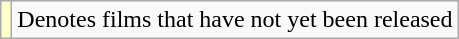<table class="wikitable">
<tr>
<td style="background:#ffc;"></td>
<td>Denotes films that have not yet been released</td>
</tr>
</table>
